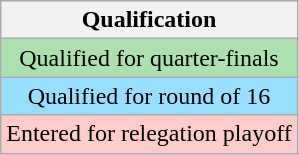<table class="wikitable" style="text-align:center">
<tr>
<th>Qualification</th>
</tr>
<tr style="background: #ACE1AF;">
<td>Qualified for quarter-finals</td>
</tr>
<tr style="background: #97DEFF;">
<td>Qualified for round of 16</td>
</tr>
<tr style="background:#FFCCCC">
<td>Entered for relegation playoff</td>
</tr>
</table>
